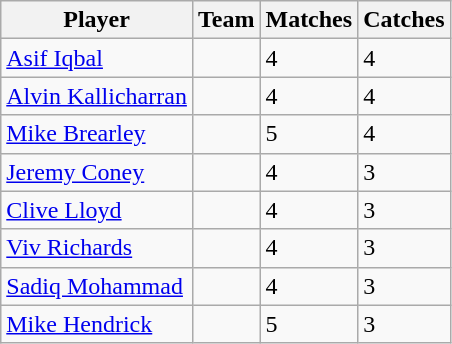<table class="wikitable">
<tr>
<th>Player</th>
<th>Team</th>
<th>Matches</th>
<th>Catches</th>
</tr>
<tr>
<td><a href='#'>Asif Iqbal</a></td>
<td></td>
<td>4</td>
<td>4</td>
</tr>
<tr>
<td><a href='#'>Alvin Kallicharran</a></td>
<td></td>
<td>4</td>
<td>4</td>
</tr>
<tr>
<td><a href='#'>Mike Brearley</a></td>
<td></td>
<td>5</td>
<td>4</td>
</tr>
<tr>
<td><a href='#'>Jeremy Coney</a></td>
<td></td>
<td>4</td>
<td>3</td>
</tr>
<tr>
<td><a href='#'>Clive Lloyd</a></td>
<td></td>
<td>4</td>
<td>3</td>
</tr>
<tr>
<td><a href='#'>Viv Richards</a></td>
<td></td>
<td>4</td>
<td>3</td>
</tr>
<tr>
<td><a href='#'>Sadiq Mohammad</a></td>
<td></td>
<td>4</td>
<td>3</td>
</tr>
<tr>
<td><a href='#'>Mike Hendrick</a></td>
<td></td>
<td>5</td>
<td>3</td>
</tr>
</table>
